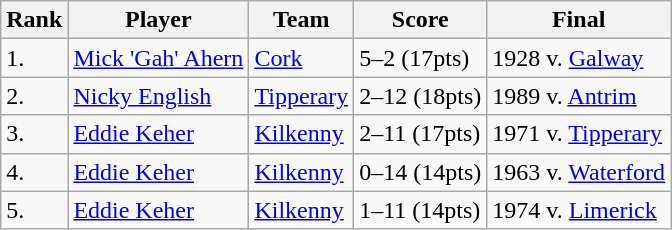<table class="wikitable">
<tr>
<th>Rank</th>
<th>Player</th>
<th>Team</th>
<th>Score</th>
<th>Final</th>
</tr>
<tr>
<td>1.</td>
<td style="text-align:left;"><a href='#'>Mick 'Gah' Ahern</a></td>
<td><a href='#'>Cork</a></td>
<td>5–2 (17pts)</td>
<td>1928 v. <a href='#'>Galway</a></td>
</tr>
<tr>
<td>2.</td>
<td style="text-align:left;"><a href='#'>Nicky English</a></td>
<td><a href='#'>Tipperary</a></td>
<td>2–12 (18pts)</td>
<td>1989 v. <a href='#'>Antrim</a></td>
</tr>
<tr>
<td>3.</td>
<td style="text-align:left;"><a href='#'>Eddie Keher</a></td>
<td><a href='#'>Kilkenny</a></td>
<td>2–11 (17pts)</td>
<td>1971 v. <a href='#'>Tipperary</a></td>
</tr>
<tr>
<td>4.</td>
<td style="text-align:left;"><a href='#'>Eddie Keher</a></td>
<td><a href='#'>Kilkenny</a></td>
<td>0–14 (14pts)</td>
<td>1963 v. <a href='#'>Waterford</a></td>
</tr>
<tr>
<td>5.</td>
<td style="text-align:left;"><a href='#'>Eddie Keher</a></td>
<td><a href='#'>Kilkenny</a></td>
<td>1–11 (14pts)</td>
<td>1974 v. <a href='#'>Limerick</a></td>
</tr>
</table>
